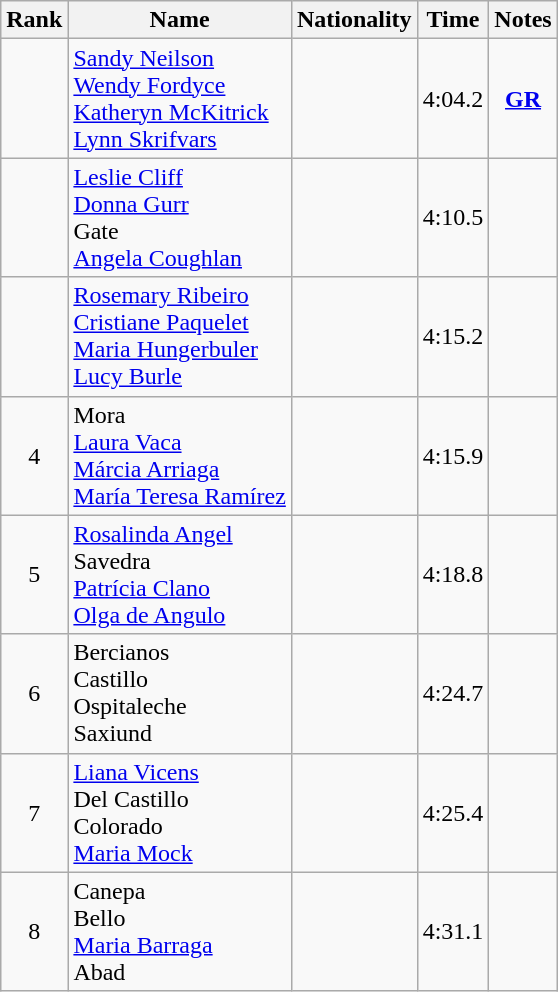<table class="wikitable sortable" style="text-align:center">
<tr>
<th>Rank</th>
<th>Name</th>
<th>Nationality</th>
<th>Time</th>
<th>Notes</th>
</tr>
<tr>
<td></td>
<td align=left><a href='#'>Sandy Neilson</a> <br> <a href='#'>Wendy Fordyce</a> <br> <a href='#'>Katheryn McKitrick</a> <br> <a href='#'>Lynn Skrifvars</a></td>
<td align=left></td>
<td>4:04.2</td>
<td><strong><a href='#'>GR</a></strong></td>
</tr>
<tr>
<td></td>
<td align=left><a href='#'>Leslie Cliff</a> <br> <a href='#'>Donna Gurr</a> <br> Gate <br> <a href='#'>Angela Coughlan</a></td>
<td align=left></td>
<td>4:10.5</td>
<td></td>
</tr>
<tr>
<td></td>
<td align=left><a href='#'>Rosemary Ribeiro</a> <br> <a href='#'>Cristiane Paquelet</a> <br> <a href='#'>Maria Hungerbuler</a> <br> <a href='#'>Lucy Burle</a></td>
<td align=left></td>
<td>4:15.2</td>
<td></td>
</tr>
<tr>
<td>4</td>
<td align=left>Mora <br> <a href='#'>Laura Vaca</a> <br> <a href='#'>Márcia Arriaga</a> <br> <a href='#'>María Teresa Ramírez</a></td>
<td align=left></td>
<td>4:15.9</td>
<td></td>
</tr>
<tr>
<td>5</td>
<td align=left><a href='#'>Rosalinda Angel</a> <br> Savedra <br> <a href='#'>Patrícia Clano</a> <br> <a href='#'>Olga de Angulo</a></td>
<td align=left></td>
<td>4:18.8</td>
<td></td>
</tr>
<tr>
<td>6</td>
<td align=left>Bercianos <br> Castillo <br> Ospitaleche <br> Saxiund</td>
<td align=left></td>
<td>4:24.7</td>
<td></td>
</tr>
<tr>
<td>7</td>
<td align=left><a href='#'>Liana Vicens</a> <br> Del Castillo <br> Colorado <br> <a href='#'>Maria Mock</a></td>
<td align=left></td>
<td>4:25.4</td>
<td></td>
</tr>
<tr>
<td>8</td>
<td align=left>Canepa <br> Bello <br> <a href='#'>Maria Barraga</a> <br> Abad</td>
<td align=left></td>
<td>4:31.1</td>
<td></td>
</tr>
</table>
